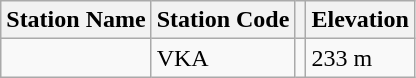<table class="wikitable sortable">
<tr>
<th>Station Name</th>
<th>Station Code</th>
<th></th>
<th>Elevation</th>
</tr>
<tr>
<td></td>
<td>VKA</td>
<td></td>
<td>233 m</td>
</tr>
</table>
